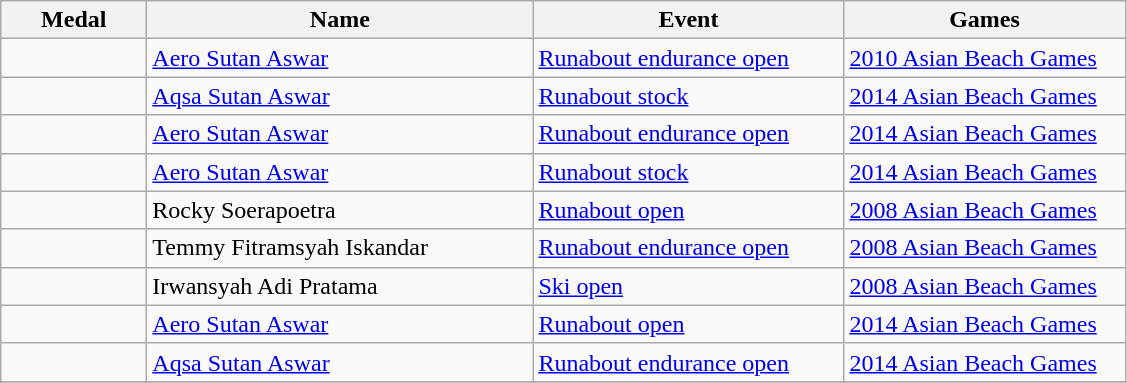<table class="wikitable sortable" style="font-size:100%">
<tr>
<th width="90">Medal</th>
<th width="250">Name</th>
<th width="200">Event</th>
<th width="180">Games</th>
</tr>
<tr>
<td></td>
<td><a href='#'>Aero Sutan Aswar</a></td>
<td><a href='#'>Runabout endurance open</a></td>
<td><a href='#'>2010 Asian Beach Games</a></td>
</tr>
<tr>
<td></td>
<td><a href='#'>Aqsa Sutan Aswar</a></td>
<td><a href='#'>Runabout stock</a></td>
<td><a href='#'>2014 Asian Beach Games</a></td>
</tr>
<tr>
<td></td>
<td><a href='#'>Aero Sutan Aswar</a></td>
<td><a href='#'>Runabout endurance open</a></td>
<td><a href='#'>2014 Asian Beach Games</a></td>
</tr>
<tr>
<td></td>
<td><a href='#'>Aero Sutan Aswar</a></td>
<td><a href='#'>Runabout stock</a></td>
<td><a href='#'>2014 Asian Beach Games</a></td>
</tr>
<tr>
<td></td>
<td>Rocky Soerapoetra</td>
<td><a href='#'>Runabout open</a></td>
<td><a href='#'>2008 Asian Beach Games</a></td>
</tr>
<tr>
<td></td>
<td>Temmy Fitramsyah Iskandar</td>
<td><a href='#'>Runabout endurance open</a></td>
<td><a href='#'>2008 Asian Beach Games</a></td>
</tr>
<tr>
<td></td>
<td>Irwansyah Adi Pratama</td>
<td><a href='#'>Ski open</a></td>
<td><a href='#'>2008 Asian Beach Games</a></td>
</tr>
<tr>
<td></td>
<td><a href='#'>Aero Sutan Aswar</a></td>
<td><a href='#'>Runabout open</a></td>
<td><a href='#'>2014 Asian Beach Games</a></td>
</tr>
<tr>
<td></td>
<td><a href='#'>Aqsa Sutan Aswar</a></td>
<td><a href='#'>Runabout endurance open</a></td>
<td><a href='#'>2014 Asian Beach Games</a></td>
</tr>
<tr>
</tr>
</table>
